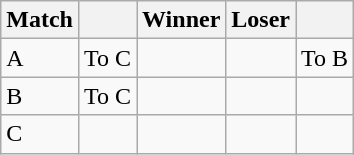<table class=wikitable>
<tr>
<th>Match</th>
<th></th>
<th>Winner</th>
<th>Loser</th>
<th></th>
</tr>
<tr>
<td>A</td>
<td>To C</td>
<td></td>
<td></td>
<td>To B</td>
</tr>
<tr>
<td>B</td>
<td>To C</td>
<td></td>
<td></td>
<td></td>
</tr>
<tr>
<td>C</td>
<td></td>
<td></td>
<td></td>
<td></td>
</tr>
</table>
